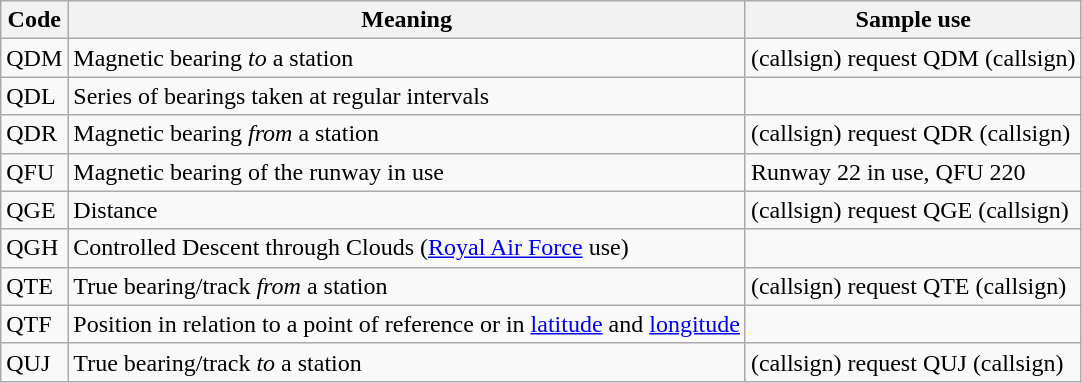<table class="wikitable" summary="Most common Q codes used in aviation for radio navigation, including meaning and sample use">
<tr>
<th>Code</th>
<th>Meaning</th>
<th>Sample use</th>
</tr>
<tr>
<td>QDM</td>
<td>Magnetic bearing <em>to</em> a station</td>
<td>(callsign) request QDM (callsign)</td>
</tr>
<tr>
<td>QDL</td>
<td>Series of bearings taken at regular intervals</td>
<td></td>
</tr>
<tr>
<td>QDR</td>
<td>Magnetic bearing <em>from</em> a station</td>
<td>(callsign) request QDR (callsign)</td>
</tr>
<tr>
<td>QFU</td>
<td>Magnetic bearing of the runway in use</td>
<td>Runway 22 in use, QFU 220</td>
</tr>
<tr>
<td>QGE</td>
<td>Distance</td>
<td>(callsign) request QGE (callsign)</td>
</tr>
<tr>
<td>QGH</td>
<td>Controlled Descent through Clouds (<a href='#'>Royal Air Force</a> use)</td>
<td></td>
</tr>
<tr>
<td>QTE</td>
<td>True bearing/track <em>from</em> a station</td>
<td>(callsign) request QTE (callsign)</td>
</tr>
<tr>
<td>QTF</td>
<td>Position in relation to a point of reference or in <a href='#'>latitude</a> and <a href='#'>longitude</a></td>
<td></td>
</tr>
<tr>
<td>QUJ</td>
<td>True bearing/track <em>to</em> a station</td>
<td>(callsign) request QUJ (callsign)</td>
</tr>
</table>
